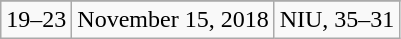<table class="wikitable">
<tr align="center">
</tr>
<tr align="center">
<td>19–23</td>
<td>November 15, 2018</td>
<td>NIU, 35–31</td>
</tr>
</table>
